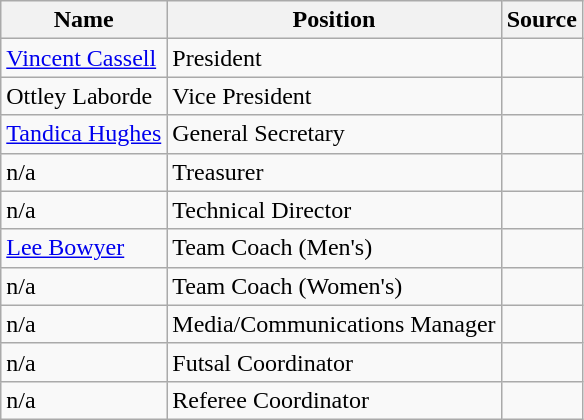<table class="wikitable">
<tr>
<th>Name</th>
<th>Position</th>
<th>Source</th>
</tr>
<tr>
<td> <a href='#'>Vincent Cassell</a></td>
<td>President</td>
<td></td>
</tr>
<tr>
<td> Ottley Laborde</td>
<td>Vice President</td>
<td></td>
</tr>
<tr>
<td> <a href='#'>Tandica Hughes</a></td>
<td>General Secretary</td>
<td></td>
</tr>
<tr>
<td>n/a</td>
<td>Treasurer</td>
<td></td>
</tr>
<tr>
<td>n/a</td>
<td>Technical Director</td>
<td></td>
</tr>
<tr>
<td> <a href='#'>Lee Bowyer</a></td>
<td>Team Coach (Men's)</td>
<td></td>
</tr>
<tr>
<td>n/a</td>
<td>Team Coach (Women's)</td>
<td></td>
</tr>
<tr>
<td>n/a</td>
<td>Media/Communications Manager</td>
<td></td>
</tr>
<tr>
<td>n/a</td>
<td>Futsal Coordinator</td>
<td></td>
</tr>
<tr>
<td>n/a</td>
<td>Referee Coordinator</td>
<td></td>
</tr>
</table>
